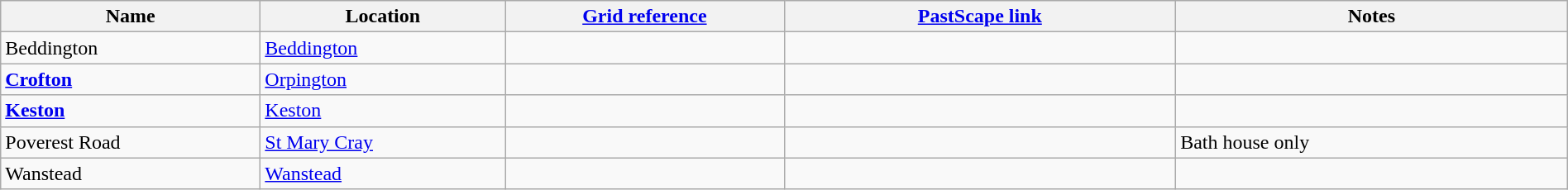<table class="wikitable sortable" border="1" style="width: 100%">
<tr>
<th scope="col">Name</th>
<th scope="col">Location</th>
<th scope="col"><a href='#'>Grid reference</a></th>
<th scope="col" class="unsortable" width="25%"><a href='#'>PastScape link</a></th>
<th scope="col" class="unsortable" width="25%">Notes</th>
</tr>
<tr>
<td>Beddington</td>
<td><a href='#'>Beddington</a></td>
<td></td>
<td></td>
<td></td>
</tr>
<tr>
<td><strong><a href='#'>Crofton</a></strong></td>
<td><a href='#'>Orpington</a></td>
<td></td>
<td></td>
<td></td>
</tr>
<tr>
<td><strong><a href='#'>Keston</a></strong></td>
<td><a href='#'>Keston</a></td>
<td></td>
<td></td>
<td></td>
</tr>
<tr>
<td>Poverest Road</td>
<td><a href='#'>St Mary Cray</a></td>
<td></td>
<td></td>
<td>Bath house only</td>
</tr>
<tr>
<td>Wanstead</td>
<td><a href='#'>Wanstead</a></td>
<td></td>
<td></td>
<td></td>
</tr>
</table>
